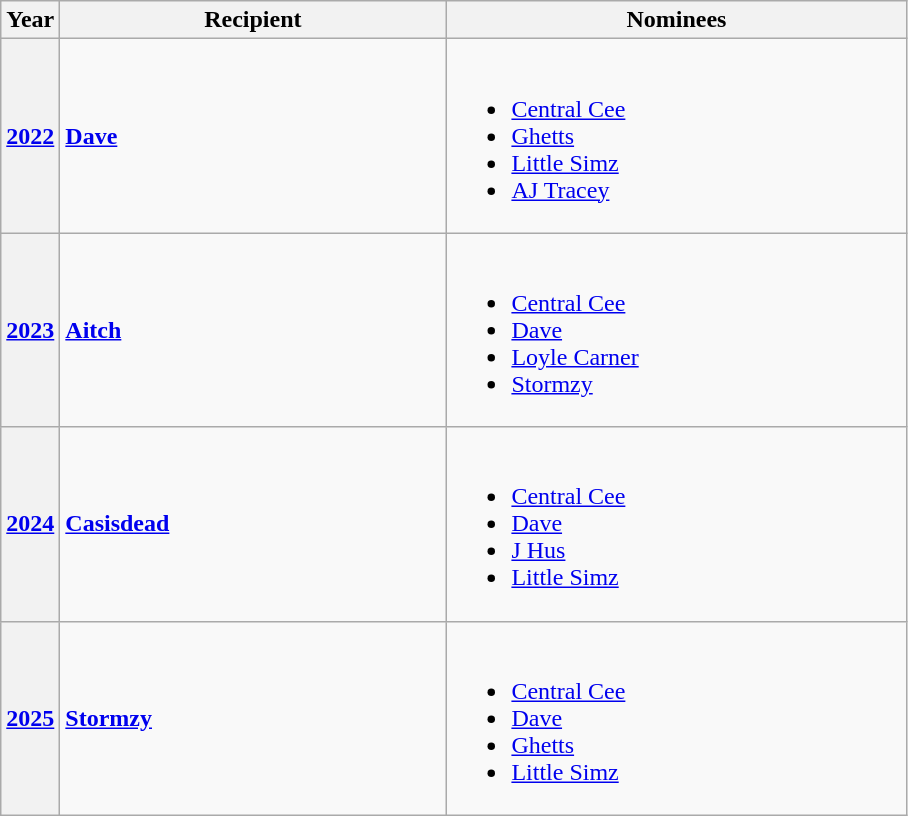<table class="wikitable sortable">
<tr>
<th>Year</th>
<th width=250px>Recipient</th>
<th width=300px class=unsortable>Nominees</th>
</tr>
<tr>
<th><a href='#'>2022</a></th>
<td><strong><a href='#'>Dave</a></strong></td>
<td><br><ul><li><a href='#'>Central Cee</a></li><li><a href='#'>Ghetts</a></li><li><a href='#'>Little Simz</a></li><li><a href='#'>AJ Tracey</a></li></ul></td>
</tr>
<tr>
<th><a href='#'>2023</a></th>
<td><strong><a href='#'>Aitch</a></strong></td>
<td><br><ul><li><a href='#'>Central Cee</a></li><li><a href='#'>Dave</a></li><li><a href='#'>Loyle Carner</a></li><li><a href='#'>Stormzy</a></li></ul></td>
</tr>
<tr>
<th><a href='#'>2024</a></th>
<td><strong><a href='#'>Casisdead</a></strong></td>
<td><br><ul><li><a href='#'>Central Cee</a></li><li><a href='#'>Dave</a></li><li><a href='#'>J Hus</a></li><li><a href='#'>Little Simz</a></li></ul></td>
</tr>
<tr>
<th><a href='#'>2025</a></th>
<td><strong><a href='#'>Stormzy</a></strong></td>
<td><br><ul><li><a href='#'>Central Cee</a></li><li><a href='#'>Dave</a></li><li><a href='#'>Ghetts</a></li><li><a href='#'>Little Simz</a></li></ul></td>
</tr>
</table>
